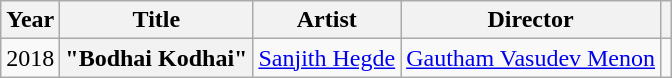<table class="wikitable plainrowheaders sortable">
<tr>
<th scope="col">Year</th>
<th scope="col">Title</th>
<th scope="col">Artist</th>
<th scope="col">Director</th>
<th scope="col" class="unsortable"></th>
</tr>
<tr>
<td>2018</td>
<th scope="row">"Bodhai Kodhai"</th>
<td><a href='#'>Sanjith Hegde</a></td>
<td><a href='#'>Gautham Vasudev Menon</a></td>
<td></td>
</tr>
</table>
